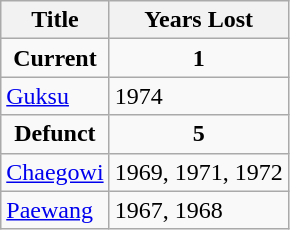<table class="wikitable">
<tr>
<th>Title</th>
<th>Years Lost</th>
</tr>
<tr>
<td align="center"><strong>Current</strong></td>
<td align="center"><strong>1</strong></td>
</tr>
<tr>
<td> <a href='#'>Guksu</a></td>
<td>1974</td>
</tr>
<tr>
<td align="center"><strong>Defunct</strong></td>
<td align="center"><strong>5</strong></td>
</tr>
<tr>
<td> <a href='#'>Chaegowi</a></td>
<td>1969, 1971, 1972</td>
</tr>
<tr>
<td> <a href='#'>Paewang</a></td>
<td>1967, 1968</td>
</tr>
</table>
